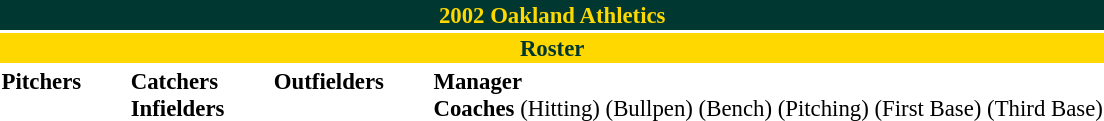<table class="toccolours" style="font-size: 95%;">
<tr>
<th colspan="10" style="background-color: #003831; color: #FFD800; text-align: center;">2002 Oakland Athletics</th>
</tr>
<tr>
<td colspan="10" style="background-color: #FFD800; color: #003831; text-align: center;"><strong>Roster</strong></td>
</tr>
<tr>
<td valign="top"><strong>Pitchers</strong><br>















</td>
<td width="25px"></td>
<td valign="top"><strong>Catchers</strong><br>


<strong>Infielders</strong>











</td>
<td width="25px"></td>
<td valign="top"><strong>Outfielders</strong><br>







</td>
<td width="25px"></td>
<td valign="top"><strong>Manager</strong><br>
<strong>Coaches</strong>
 (Hitting)
 (Bullpen)
 (Bench)
 (Pitching)
 (First Base)
 (Third Base)</td>
</tr>
</table>
